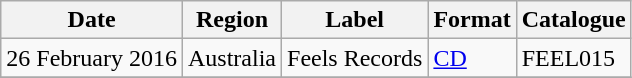<table class="wikitable">
<tr>
<th>Date</th>
<th>Region</th>
<th>Label</th>
<th>Format</th>
<th>Catalogue</th>
</tr>
<tr>
<td>26 February 2016 </td>
<td>Australia</td>
<td>Feels Records</td>
<td><a href='#'>CD</a></td>
<td>FEEL015</td>
</tr>
<tr>
</tr>
</table>
